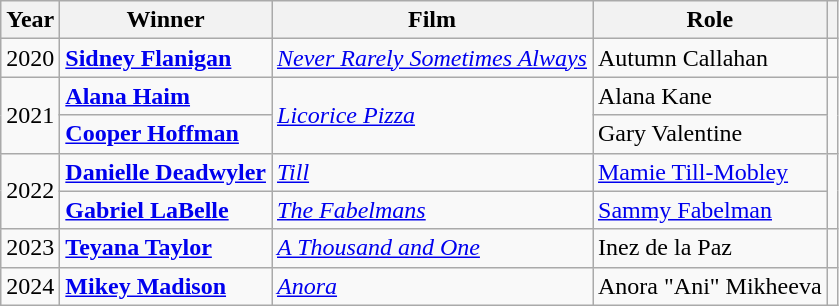<table class="wikitable">
<tr>
<th><strong>Year</strong></th>
<th><strong>Winner</strong></th>
<th><strong>Film</strong></th>
<th><strong>Role</strong></th>
<th><strong></strong></th>
</tr>
<tr>
<td>2020</td>
<td><strong><a href='#'>Sidney Flanigan</a></strong></td>
<td><em><a href='#'>Never Rarely Sometimes Always</a></em></td>
<td>Autumn Callahan</td>
<td style="text-align:center;"></td>
</tr>
<tr>
<td rowspan="2" style="text-align:center;">2021</td>
<td><strong><a href='#'>Alana Haim</a></strong></td>
<td rowspan="2"><em><a href='#'>Licorice Pizza</a></em></td>
<td>Alana Kane</td>
<td style="text-align:center;" rowspan="2"></td>
</tr>
<tr>
<td><strong><a href='#'>Cooper Hoffman</a></strong></td>
<td>Gary Valentine</td>
</tr>
<tr>
<td rowspan=2 style=text-align:center>2022</td>
<td><strong><a href='#'>Danielle Deadwyler</a></strong></td>
<td><em><a href='#'>Till</a></em></td>
<td><a href='#'>Mamie Till-Mobley</a></td>
<td style="text-align:center;" rowspan="2"></td>
</tr>
<tr>
<td><strong><a href='#'>Gabriel LaBelle</a></strong></td>
<td><em><a href='#'>The Fabelmans</a></em></td>
<td><a href='#'>Sammy Fabelman</a></td>
</tr>
<tr>
<td>2023</td>
<td><strong><a href='#'>Teyana Taylor</a></strong></td>
<td><em><a href='#'>A Thousand and One</a></em></td>
<td>Inez de la Paz</td>
<td style="text-align:center;"></td>
</tr>
<tr>
<td>2024</td>
<td><strong><a href='#'>Mikey Madison</a></strong></td>
<td><em><a href='#'>Anora</a></em></td>
<td>Anora "Ani" Mikheeva</td>
<td style="text-align:center;"></td>
</tr>
</table>
